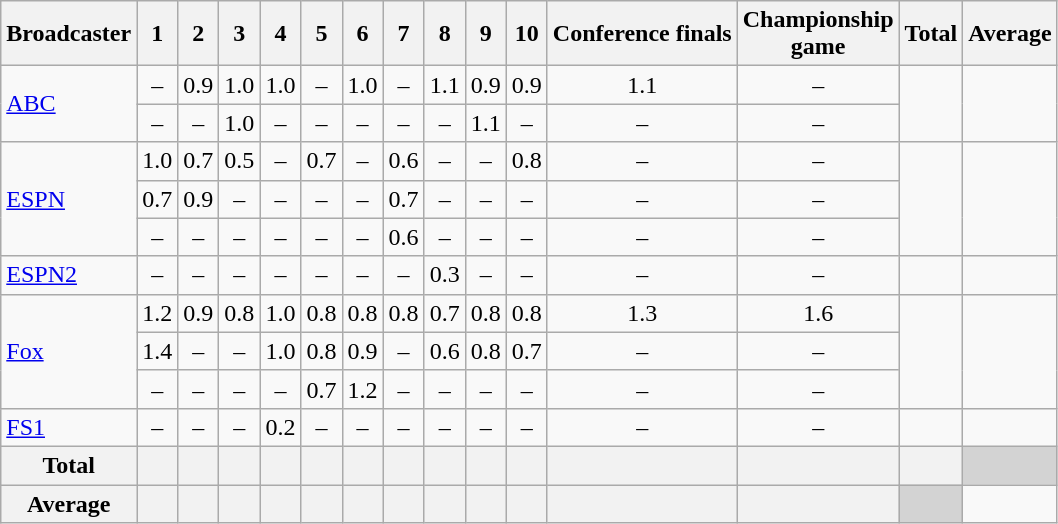<table class="wikitable" style="text-align:center;">
<tr>
<th>Broadcaster</th>
<th>1</th>
<th>2</th>
<th>3</th>
<th>4</th>
<th>5</th>
<th>6</th>
<th>7</th>
<th>8</th>
<th>9</th>
<th>10</th>
<th>Conference finals</th>
<th>Championship<br>game</th>
<th>Total</th>
<th>Average</th>
</tr>
<tr>
<td style="text-align:left;" rowspan="2"><a href='#'>ABC</a></td>
<td>–</td>
<td>0.9</td>
<td>1.0</td>
<td>1.0</td>
<td>–</td>
<td>1.0</td>
<td>–</td>
<td>1.1</td>
<td>0.9</td>
<td>0.9</td>
<td>1.1</td>
<td>–</td>
<td rowspan=2><strong></strong></td>
<td rowspan=2><strong></strong></td>
</tr>
<tr>
<td>–</td>
<td>–</td>
<td>1.0</td>
<td>–</td>
<td>–</td>
<td>–</td>
<td>–</td>
<td>–</td>
<td>1.1</td>
<td>–</td>
<td>–</td>
<td>–</td>
</tr>
<tr>
<td style="text-align:left;" rowspan="3"><a href='#'>ESPN</a></td>
<td>1.0</td>
<td>0.7</td>
<td>0.5</td>
<td>–</td>
<td>0.7</td>
<td>–</td>
<td>0.6</td>
<td>–</td>
<td>–</td>
<td>0.8</td>
<td>–</td>
<td>–</td>
<td rowspan=3><strong></strong></td>
<td rowspan=3><strong></strong></td>
</tr>
<tr>
<td>0.7</td>
<td>0.9</td>
<td>–</td>
<td>–</td>
<td>–</td>
<td>–</td>
<td>0.7</td>
<td>–</td>
<td>–</td>
<td>–</td>
<td>–</td>
<td>–</td>
</tr>
<tr>
<td>–</td>
<td>–</td>
<td>–</td>
<td>–</td>
<td>–</td>
<td>–</td>
<td>0.6</td>
<td>–</td>
<td>–</td>
<td>–</td>
<td>–</td>
<td>–</td>
</tr>
<tr>
<td style="text-align:left;"><a href='#'>ESPN2</a></td>
<td>–</td>
<td>–</td>
<td>–</td>
<td>–</td>
<td>–</td>
<td>–</td>
<td>–</td>
<td>0.3</td>
<td>–</td>
<td>–</td>
<td>–</td>
<td>–</td>
<td><strong></strong></td>
<td><strong></strong></td>
</tr>
<tr>
<td style="text-align:left;" rowspan="3"><a href='#'>Fox</a></td>
<td>1.2</td>
<td>0.9</td>
<td>0.8</td>
<td>1.0</td>
<td>0.8</td>
<td>0.8</td>
<td>0.8</td>
<td>0.7</td>
<td>0.8</td>
<td>0.8</td>
<td>1.3</td>
<td>1.6</td>
<td rowspan=3><strong></strong></td>
<td rowspan=3><strong></strong></td>
</tr>
<tr>
<td>1.4</td>
<td>–</td>
<td>–</td>
<td>1.0</td>
<td>0.8</td>
<td>0.9</td>
<td>–</td>
<td>0.6</td>
<td>0.8</td>
<td>0.7</td>
<td>–</td>
<td>–</td>
</tr>
<tr>
<td>–</td>
<td>–</td>
<td>–</td>
<td>–</td>
<td>0.7</td>
<td>1.2</td>
<td>–</td>
<td>–</td>
<td>–</td>
<td>–</td>
<td>–</td>
<td>–</td>
</tr>
<tr>
<td style="text-align:left;"><a href='#'>FS1</a></td>
<td>–</td>
<td>–</td>
<td>–</td>
<td>0.2</td>
<td>–</td>
<td>–</td>
<td>–</td>
<td>–</td>
<td>–</td>
<td>–</td>
<td>–</td>
<td>–</td>
<td><strong></strong></td>
<td><strong></strong></td>
</tr>
<tr class="sortbottom">
<th>Total</th>
<th></th>
<th></th>
<th> </th>
<th> </th>
<th> </th>
<th> </th>
<th> </th>
<th> </th>
<th> </th>
<th> </th>
<th> </th>
<th> </th>
<th></th>
<td style="background:lightgrey;"> </td>
</tr>
<tr class="sortbottom">
<th>Average</th>
<th></th>
<th></th>
<th> </th>
<th> </th>
<th> </th>
<th> </th>
<th> </th>
<th> </th>
<th> </th>
<th> </th>
<th> </th>
<th> </th>
<td style="background:lightgrey;"> </td>
<td><strong></strong></td>
</tr>
</table>
